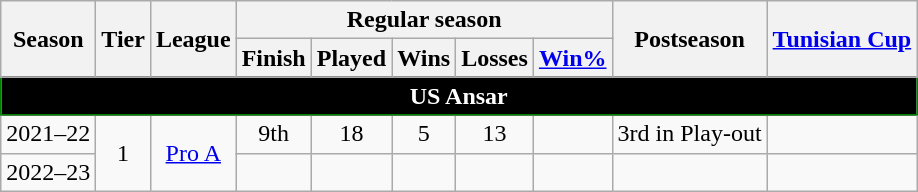<table class="wikitable plainrowheaders" summary="Season (sortable), Team, Conference, Conference finish (sortable), Division, Division finish (sortable), Wins (sortable), Losses (sortable), Win% (sortable), GB (sortable), Playoffs, Awards and Head coach" style="text-align:center; font-size:100%">
<tr>
<th rowspan="2" scope="col">Season</th>
<th rowspan="2" scope="col">Tier</th>
<th rowspan="2" scope="col">League</th>
<th colspan="5" scope="col">Regular season</th>
<th rowspan="2" scope="col">Postseason</th>
<th rowspan="2" scope="col"><a href='#'>Tunisian Cup</a></th>
</tr>
<tr>
<th scope="col">Finish</th>
<th scope="col">Played</th>
<th scope="col">Wins</th>
<th scope="col">Losses</th>
<th scope="col"><a href='#'>Win%</a></th>
</tr>
<tr class="sortbottom">
<td colspan="13" align="center" class="unsortable" style="border:1.5px solid green; color:white; background-color:black"><strong>US Ansar</strong></td>
</tr>
<tr>
<td>2021–22</td>
<td rowspan="2">1</td>
<td rowspan="2"><a href='#'>Pro A</a></td>
<td>9th</td>
<td>18</td>
<td>5</td>
<td>13</td>
<td></td>
<td>3rd in Play-out</td>
<td></td>
</tr>
<tr>
<td>2022–23</td>
<td></td>
<td></td>
<td></td>
<td></td>
<td></td>
<td></td>
<td></td>
</tr>
</table>
